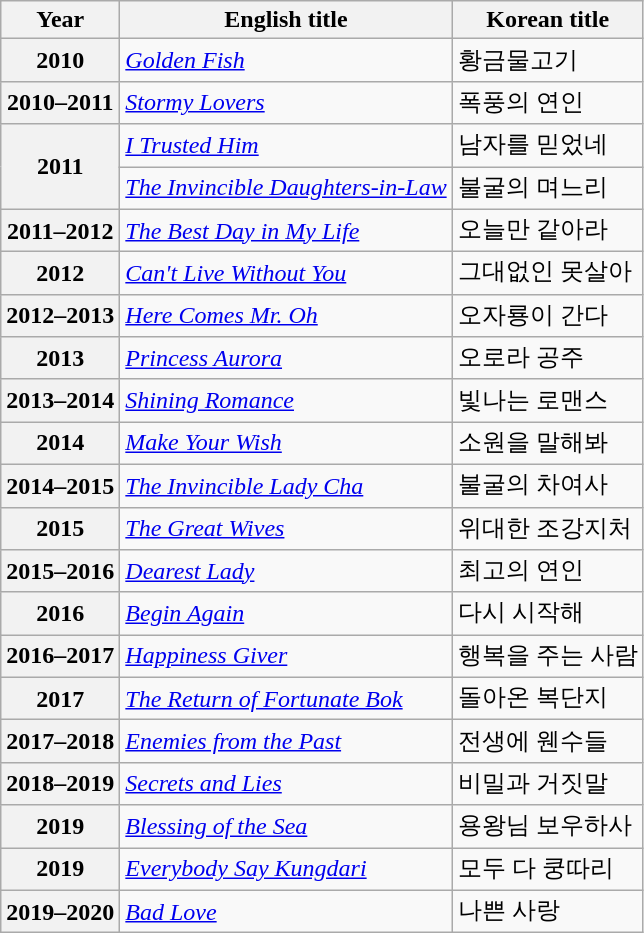<table class="wikitable sortable plainrowheaders">
<tr>
<th scope="col">Year</th>
<th scope="col">English title</th>
<th scope="col">Korean title</th>
</tr>
<tr>
<th scope="row">2010</th>
<td><em><a href='#'>Golden Fish</a></em></td>
<td>황금물고기</td>
</tr>
<tr>
<th scope="row">2010–2011</th>
<td><em><a href='#'>Stormy Lovers</a></em></td>
<td>폭풍의 연인</td>
</tr>
<tr>
<th scope="row" rowspan="2">2011</th>
<td><em><a href='#'>I Trusted Him</a></em></td>
<td>남자를 믿었네</td>
</tr>
<tr>
<td><em><a href='#'>The Invincible Daughters-in-Law</a></em></td>
<td>불굴의 며느리</td>
</tr>
<tr>
<th scope="row">2011–2012</th>
<td><em><a href='#'>The Best Day in My Life</a></em></td>
<td>오늘만 같아라</td>
</tr>
<tr>
<th scope="row">2012</th>
<td><em><a href='#'>Can't Live Without You</a></em></td>
<td>그대없인 못살아</td>
</tr>
<tr>
<th scope="row">2012–2013</th>
<td><em><a href='#'>Here Comes Mr. Oh</a></em></td>
<td>오자룡이 간다</td>
</tr>
<tr>
<th scope="row">2013</th>
<td><em><a href='#'>Princess Aurora</a></em></td>
<td>오로라 공주</td>
</tr>
<tr>
<th scope="row">2013–2014</th>
<td><em><a href='#'>Shining Romance</a></em></td>
<td>빛나는 로맨스</td>
</tr>
<tr>
<th scope="row">2014</th>
<td><em><a href='#'>Make Your Wish</a></em></td>
<td>소원을 말해봐</td>
</tr>
<tr>
<th scope="row">2014–2015</th>
<td><em><a href='#'>The Invincible Lady Cha</a></em></td>
<td>불굴의 차여사</td>
</tr>
<tr>
<th scope="row">2015</th>
<td><em><a href='#'>The Great Wives</a></em></td>
<td>위대한 조강지처</td>
</tr>
<tr>
<th scope="row">2015–2016</th>
<td><em><a href='#'>Dearest Lady</a></em></td>
<td>최고의 연인</td>
</tr>
<tr>
<th scope="row">2016</th>
<td><em><a href='#'>Begin Again</a></em></td>
<td>다시 시작해</td>
</tr>
<tr>
<th scope="row">2016–2017</th>
<td><em><a href='#'>Happiness Giver</a></em></td>
<td>행복을 주는 사람</td>
</tr>
<tr>
<th scope="row">2017</th>
<td><em><a href='#'>The Return of Fortunate Bok</a></em></td>
<td>돌아온 복단지</td>
</tr>
<tr>
<th scope="row">2017–2018</th>
<td><em><a href='#'>Enemies from the Past</a></em></td>
<td>전생에 웬수들</td>
</tr>
<tr>
<th scope="row">2018–2019</th>
<td><em><a href='#'>Secrets and Lies</a></em></td>
<td>비밀과 거짓말</td>
</tr>
<tr>
<th scope="row">2019</th>
<td><em><a href='#'>Blessing of the Sea</a></em></td>
<td>용왕님 보우하사</td>
</tr>
<tr>
<th scope="row">2019</th>
<td><em><a href='#'>Everybody Say Kungdari</a></em></td>
<td>모두 다 쿵따리</td>
</tr>
<tr>
<th scope="row">2019–2020</th>
<td><em><a href='#'>Bad Love</a></em></td>
<td>나쁜 사랑</td>
</tr>
</table>
